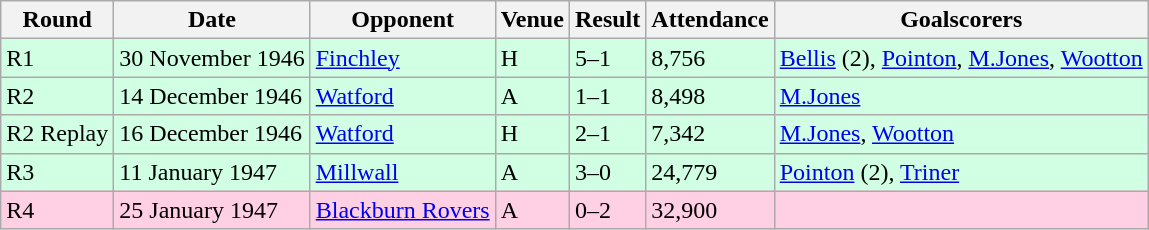<table class="wikitable">
<tr>
<th>Round</th>
<th>Date</th>
<th>Opponent</th>
<th>Venue</th>
<th>Result</th>
<th>Attendance</th>
<th>Goalscorers</th>
</tr>
<tr style="background-color: #d0ffe3;">
<td>R1</td>
<td>30 November 1946</td>
<td><a href='#'>Finchley</a></td>
<td>H</td>
<td>5–1</td>
<td>8,756</td>
<td><a href='#'>Bellis</a> (2), <a href='#'>Pointon</a>, <a href='#'>M.Jones</a>, <a href='#'>Wootton</a></td>
</tr>
<tr style="background-color: #d0ffe3;">
<td>R2</td>
<td>14 December 1946</td>
<td><a href='#'>Watford</a></td>
<td>A</td>
<td>1–1</td>
<td>8,498</td>
<td><a href='#'>M.Jones</a></td>
</tr>
<tr style="background-color: #d0ffe3;">
<td>R2 Replay</td>
<td>16 December 1946</td>
<td><a href='#'>Watford</a></td>
<td>H</td>
<td>2–1</td>
<td>7,342</td>
<td><a href='#'>M.Jones</a>, <a href='#'>Wootton</a></td>
</tr>
<tr style="background-color: #d0ffe3;">
<td>R3</td>
<td>11 January 1947</td>
<td><a href='#'>Millwall</a></td>
<td>A</td>
<td>3–0</td>
<td>24,779</td>
<td><a href='#'>Pointon</a> (2), <a href='#'>Triner</a></td>
</tr>
<tr style="background-color: #ffd0e3;">
<td>R4</td>
<td>25 January 1947</td>
<td><a href='#'>Blackburn Rovers</a></td>
<td>A</td>
<td>0–2</td>
<td>32,900</td>
<td></td>
</tr>
</table>
